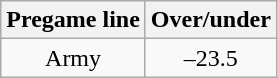<table class="wikitable" style="margin-right: auto; margin-right: auto; border: none;">
<tr align="center">
<th style=>Pregame line</th>
<th style=>Over/under</th>
</tr>
<tr align="center">
<td>Army</td>
<td>–23.5</td>
</tr>
</table>
